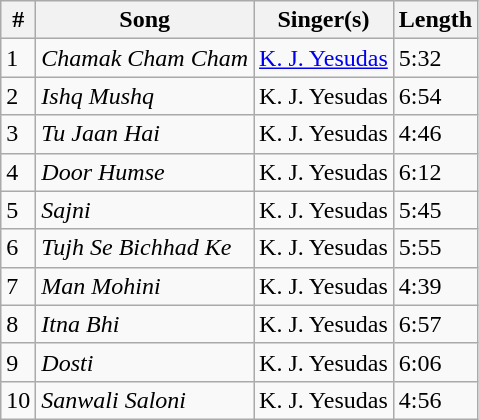<table class="wikitable">
<tr>
<th>#</th>
<th>Song</th>
<th>Singer(s)</th>
<th>Length</th>
</tr>
<tr>
<td>1</td>
<td><em>Chamak Cham Cham</em></td>
<td><a href='#'>K. J. Yesudas</a></td>
<td>5:32</td>
</tr>
<tr>
<td>2</td>
<td><em>Ishq Mushq</em></td>
<td>K. J. Yesudas</td>
<td>6:54</td>
</tr>
<tr>
<td>3</td>
<td><em>Tu Jaan Hai</em></td>
<td>K. J. Yesudas</td>
<td>4:46</td>
</tr>
<tr>
<td>4</td>
<td><em>Door Humse</em></td>
<td>K. J. Yesudas</td>
<td>6:12</td>
</tr>
<tr>
<td>5</td>
<td><em>Sajni</em></td>
<td>K. J. Yesudas</td>
<td>5:45</td>
</tr>
<tr>
<td>6</td>
<td><em>Tujh Se Bichhad Ke</em></td>
<td>K. J. Yesudas</td>
<td>5:55</td>
</tr>
<tr>
<td>7</td>
<td><em>Man Mohini</em></td>
<td>K. J. Yesudas</td>
<td>4:39</td>
</tr>
<tr>
<td>8</td>
<td><em>Itna Bhi</em></td>
<td>K. J. Yesudas</td>
<td>6:57</td>
</tr>
<tr>
<td>9</td>
<td><em>Dosti</em></td>
<td>K. J. Yesudas</td>
<td>6:06</td>
</tr>
<tr>
<td>10</td>
<td><em>Sanwali Saloni</em></td>
<td>K. J. Yesudas</td>
<td>4:56</td>
</tr>
</table>
